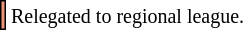<table style="margin:1em auto;">
<tr>
<td bgcolor=#E9967A style="border: 1px solid black"></td>
<td bgcolor=#ffffff><small>Relegated to regional league.</small></td>
</tr>
</table>
